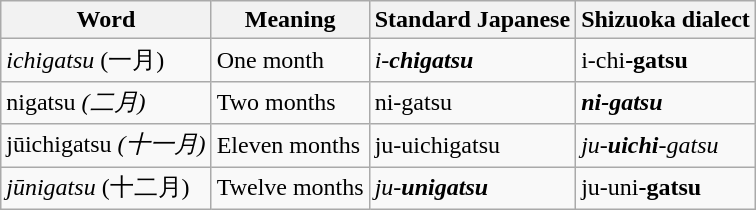<table class="wikitable">
<tr>
<th>Word</th>
<th>Meaning</th>
<th>Standard Japanese</th>
<th>Shizuoka dialect</th>
</tr>
<tr>
<td><em>ichigatsu</em> (一月)</td>
<td>One month</td>
<td><em>i-<strong>chigatsu<strong><em></td>
<td></em>i-</strong>chi<strong>-gatsu<em></td>
</tr>
<tr>
<td></em>nigatsu<em> (二月)</td>
<td>Two months</td>
<td></em>ni-</strong>gatsu</em></strong></td>
<td><strong><em>ni<strong>-gatsu<em></td>
</tr>
<tr>
<td></em>jūichigatsu<em> (十一月)</td>
<td>Eleven months</td>
<td></em>ju-</strong>uichigatsu</em></strong></td>
<td><em>ju-<strong>uichi</strong>-gatsu</em></td>
</tr>
<tr>
<td><em>jūnigatsu</em> (十二月)</td>
<td>Twelve months</td>
<td><em>ju-<strong>unigatsu<strong><em></td>
<td></em>ju-</strong>uni<strong>-gatsu<em></td>
</tr>
</table>
